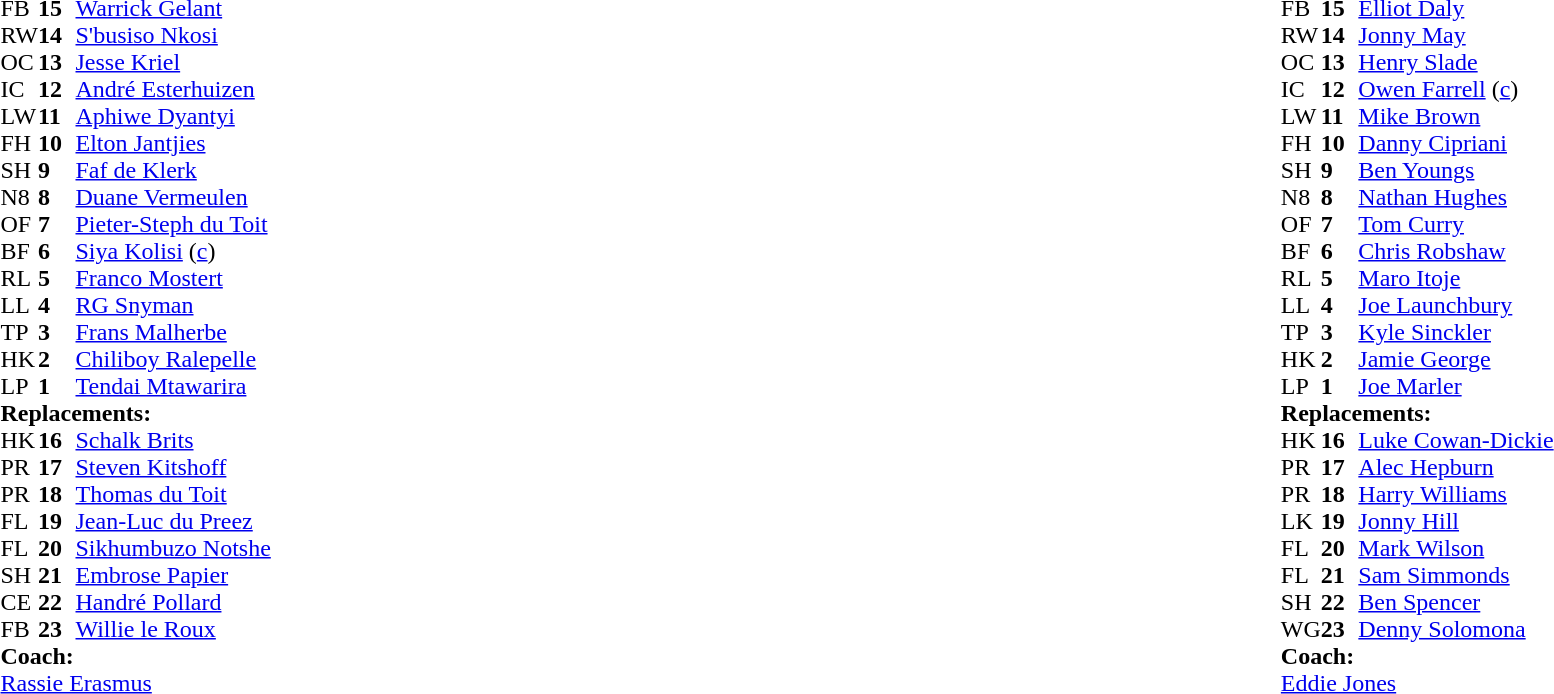<table style="width:100%;">
<tr>
<td style="vertical-align:top; width:50%;"><br><table style="font-size: 100%" cellspacing="0" cellpadding="0">
<tr>
<th width="25"></th>
<th width="25"></th>
</tr>
<tr>
<td>FB</td>
<td><strong>15</strong></td>
<td><a href='#'>Warrick Gelant</a></td>
</tr>
<tr>
<td>RW</td>
<td><strong>14</strong></td>
<td><a href='#'>S'busiso Nkosi</a></td>
<td></td>
<td></td>
</tr>
<tr>
<td>OC</td>
<td><strong>13</strong></td>
<td><a href='#'>Jesse Kriel</a></td>
</tr>
<tr>
<td>IC</td>
<td><strong>12</strong></td>
<td><a href='#'>André Esterhuizen</a></td>
</tr>
<tr>
<td>LW</td>
<td><strong>11</strong></td>
<td><a href='#'>Aphiwe Dyantyi</a></td>
</tr>
<tr>
<td>FH</td>
<td><strong>10</strong></td>
<td><a href='#'>Elton Jantjies</a></td>
<td></td>
<td></td>
</tr>
<tr>
<td>SH</td>
<td><strong>9</strong></td>
<td><a href='#'>Faf de Klerk</a></td>
<td></td>
<td></td>
</tr>
<tr>
<td>N8</td>
<td><strong>8</strong></td>
<td><a href='#'>Duane Vermeulen</a></td>
</tr>
<tr>
<td>OF</td>
<td><strong>7</strong></td>
<td><a href='#'>Pieter-Steph du Toit</a></td>
</tr>
<tr>
<td>BF</td>
<td><strong>6</strong></td>
<td><a href='#'>Siya Kolisi</a> (<a href='#'>c</a>)</td>
<td></td>
<td></td>
</tr>
<tr>
<td>RL</td>
<td><strong>5</strong></td>
<td><a href='#'>Franco Mostert</a></td>
</tr>
<tr>
<td>LL</td>
<td><strong>4</strong></td>
<td><a href='#'>RG Snyman</a></td>
<td></td>
<td></td>
</tr>
<tr>
<td>TP</td>
<td><strong>3</strong></td>
<td><a href='#'>Frans Malherbe</a></td>
<td></td>
<td></td>
</tr>
<tr>
<td>HK</td>
<td><strong>2</strong></td>
<td><a href='#'>Chiliboy Ralepelle</a></td>
<td></td>
<td></td>
</tr>
<tr>
<td>LP</td>
<td><strong>1</strong></td>
<td><a href='#'>Tendai Mtawarira</a></td>
<td></td>
<td></td>
</tr>
<tr>
<td colspan="3"><strong>Replacements:</strong></td>
</tr>
<tr>
<td>HK</td>
<td><strong>16</strong></td>
<td><a href='#'>Schalk Brits</a></td>
<td></td>
<td></td>
</tr>
<tr>
<td>PR</td>
<td><strong>17</strong></td>
<td><a href='#'>Steven Kitshoff</a></td>
<td></td>
<td></td>
</tr>
<tr>
<td>PR</td>
<td><strong>18</strong></td>
<td><a href='#'>Thomas du Toit</a></td>
<td></td>
<td></td>
</tr>
<tr>
<td>FL</td>
<td><strong>19</strong></td>
<td><a href='#'>Jean-Luc du Preez</a></td>
<td></td>
<td></td>
</tr>
<tr>
<td>FL</td>
<td><strong>20</strong></td>
<td><a href='#'>Sikhumbuzo Notshe</a></td>
<td></td>
<td></td>
</tr>
<tr>
<td>SH</td>
<td><strong>21</strong></td>
<td><a href='#'>Embrose Papier</a></td>
<td></td>
<td></td>
</tr>
<tr>
<td>CE</td>
<td><strong>22</strong></td>
<td><a href='#'>Handré Pollard</a></td>
<td></td>
<td></td>
</tr>
<tr>
<td>FB</td>
<td><strong>23</strong></td>
<td><a href='#'>Willie le Roux</a></td>
<td></td>
<td></td>
</tr>
<tr>
<td colspan="3"><strong>Coach:</strong></td>
</tr>
<tr>
<td colspan="4"> <a href='#'>Rassie Erasmus</a></td>
</tr>
</table>
</td>
<td style="vertical-align:top; width:50%;"><br><table cellspacing="0" cellpadding="0" style="font-size:100%; margin:auto;">
<tr>
<th width="25"></th>
<th width="25"></th>
</tr>
<tr>
<td>FB</td>
<td><strong>15</strong></td>
<td><a href='#'>Elliot Daly</a></td>
</tr>
<tr>
<td>RW</td>
<td><strong>14</strong></td>
<td><a href='#'>Jonny May</a></td>
</tr>
<tr>
<td>OC</td>
<td><strong>13</strong></td>
<td><a href='#'>Henry Slade</a></td>
<td></td>
<td></td>
</tr>
<tr>
<td>IC</td>
<td><strong>12</strong></td>
<td><a href='#'>Owen Farrell</a> (<a href='#'>c</a>)</td>
</tr>
<tr>
<td>LW</td>
<td><strong>11</strong></td>
<td><a href='#'>Mike Brown</a></td>
</tr>
<tr>
<td>FH</td>
<td><strong>10</strong></td>
<td><a href='#'>Danny Cipriani</a></td>
</tr>
<tr>
<td>SH</td>
<td><strong>9</strong></td>
<td><a href='#'>Ben Youngs</a></td>
</tr>
<tr>
<td>N8</td>
<td><strong>8</strong></td>
<td><a href='#'>Nathan Hughes</a></td>
<td></td>
<td></td>
</tr>
<tr>
<td>OF</td>
<td><strong>7</strong></td>
<td><a href='#'>Tom Curry</a></td>
</tr>
<tr>
<td>BF</td>
<td><strong>6</strong></td>
<td><a href='#'>Chris Robshaw</a></td>
</tr>
<tr>
<td>RL</td>
<td><strong>5</strong></td>
<td><a href='#'>Maro Itoje</a></td>
</tr>
<tr>
<td>LL</td>
<td><strong>4</strong></td>
<td><a href='#'>Joe Launchbury</a></td>
</tr>
<tr>
<td>TP</td>
<td><strong>3</strong></td>
<td><a href='#'>Kyle Sinckler</a></td>
<td></td>
<td></td>
</tr>
<tr>
<td>HK</td>
<td><strong>2</strong></td>
<td><a href='#'>Jamie George</a></td>
</tr>
<tr>
<td>LP</td>
<td><strong>1</strong></td>
<td><a href='#'>Joe Marler</a></td>
</tr>
<tr>
<td colspan=3><strong>Replacements:</strong></td>
</tr>
<tr>
<td>HK</td>
<td><strong>16</strong></td>
<td><a href='#'>Luke Cowan-Dickie</a></td>
</tr>
<tr>
<td>PR</td>
<td><strong>17</strong></td>
<td><a href='#'>Alec Hepburn</a></td>
</tr>
<tr>
<td>PR</td>
<td><strong>18</strong></td>
<td><a href='#'>Harry Williams</a></td>
<td></td>
<td></td>
</tr>
<tr>
<td>LK</td>
<td><strong>19</strong></td>
<td><a href='#'>Jonny Hill</a></td>
</tr>
<tr>
<td>FL</td>
<td><strong>20</strong></td>
<td><a href='#'>Mark Wilson</a></td>
<td></td>
<td></td>
</tr>
<tr>
<td>FL</td>
<td><strong>21</strong></td>
<td><a href='#'>Sam Simmonds</a></td>
</tr>
<tr>
<td>SH</td>
<td><strong>22</strong></td>
<td><a href='#'>Ben Spencer</a></td>
</tr>
<tr>
<td>WG</td>
<td><strong>23</strong></td>
<td><a href='#'>Denny Solomona</a></td>
<td></td>
<td></td>
</tr>
<tr>
<td colspan=3><strong>Coach:</strong></td>
</tr>
<tr>
<td colspan="4"> <a href='#'>Eddie Jones</a></td>
</tr>
</table>
</td>
</tr>
</table>
